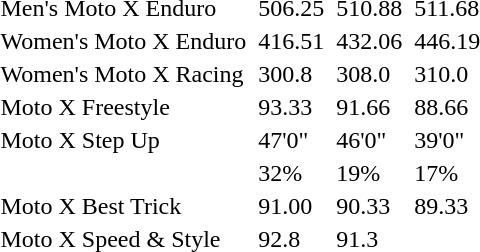<table>
<tr>
<td>Men's Moto X Enduro</td>
<td></td>
<td>506.25</td>
<td></td>
<td>510.88</td>
<td></td>
<td>511.68</td>
</tr>
<tr>
<td>Women's Moto X Enduro</td>
<td></td>
<td>416.51</td>
<td></td>
<td>432.06</td>
<td></td>
<td>446.19</td>
</tr>
<tr>
<td>Women's Moto X Racing</td>
<td></td>
<td>300.8</td>
<td></td>
<td>308.0</td>
<td></td>
<td>310.0</td>
</tr>
<tr>
<td>Moto X Freestyle</td>
<td></td>
<td>93.33</td>
<td></td>
<td>91.66</td>
<td></td>
<td>88.66</td>
</tr>
<tr>
<td>Moto X Step Up</td>
<td></td>
<td>47'0"</td>
<td></td>
<td>46'0"</td>
<td></td>
<td>39'0"</td>
</tr>
<tr>
<td></td>
<td></td>
<td>32%</td>
<td></td>
<td>19%</td>
<td></td>
<td>17%</td>
</tr>
<tr>
<td>Moto X Best Trick</td>
<td></td>
<td>91.00</td>
<td></td>
<td>90.33</td>
<td></td>
<td>89.33</td>
</tr>
<tr>
<td>Moto X Speed & Style</td>
<td></td>
<td>92.8</td>
<td></td>
<td>91.3</td>
<td></td>
<td></td>
</tr>
</table>
